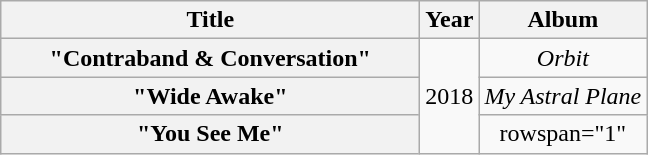<table class="wikitable plainrowheaders" style="text-align:center;">
<tr>
<th scope="col" style="width:17em;">Title</th>
<th scope="col">Year</th>
<th scope="col">Album</th>
</tr>
<tr>
<th scope="row">"Contraband & Conversation"<br></th>
<td rowspan="3">2018</td>
<td rowspan="1"><em>Orbit</em></td>
</tr>
<tr>
<th scope="row">"Wide Awake"<br></th>
<td rowspan="1"><em>My Astral Plane</em></td>
</tr>
<tr>
<th scope="row">"You See Me"<br></th>
<td>rowspan="1" </td>
</tr>
</table>
